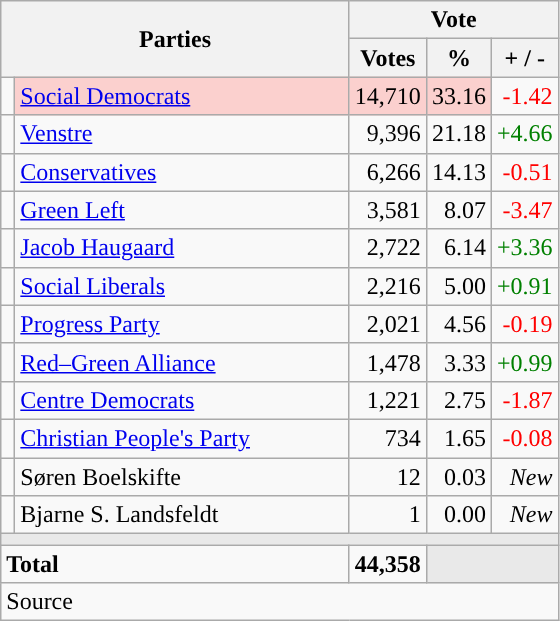<table class="wikitable" style="text-align:right;">
<tr>
<th style="text-align:centre;" rowspan="2" colspan="2" width="225">Parties</th>
<th colspan="3">Vote</th>
</tr>
<tr>
<th width="15">Votes</th>
<th width="15">%</th>
<th width="15">+ / -</th>
</tr>
<tr>
<td width="2" style="color:inherit;background:"></td>
<td bgcolor=#fbd0ce  align="left"><a href='#'>Social Democrats</a></td>
<td bgcolor=#fbd0ce>14,710</td>
<td bgcolor=#fbd0ce>33.16</td>
<td style=color:red;>-1.42</td>
</tr>
<tr>
<td width="2" style="color:inherit;background:"></td>
<td align="left"><a href='#'>Venstre</a></td>
<td>9,396</td>
<td>21.18</td>
<td style=color:green;>+4.66</td>
</tr>
<tr>
<td width="2" style="color:inherit;background:"></td>
<td align="left"><a href='#'>Conservatives</a></td>
<td>6,266</td>
<td>14.13</td>
<td style=color:red;>-0.51</td>
</tr>
<tr>
<td width="2" style="color:inherit;background:"></td>
<td align="left"><a href='#'>Green Left</a></td>
<td>3,581</td>
<td>8.07</td>
<td style=color:red;>-3.47</td>
</tr>
<tr>
<td width="2" style="color:inherit;background:"></td>
<td align="left"><a href='#'>Jacob Haugaard</a></td>
<td>2,722</td>
<td>6.14</td>
<td style=color:green;>+3.36</td>
</tr>
<tr>
<td width="2" style="color:inherit;background:"></td>
<td align="left"><a href='#'>Social Liberals</a></td>
<td>2,216</td>
<td>5.00</td>
<td style=color:green;>+0.91</td>
</tr>
<tr>
<td width="2" style="color:inherit;background:"></td>
<td align="left"><a href='#'>Progress Party</a></td>
<td>2,021</td>
<td>4.56</td>
<td style=color:red;>-0.19</td>
</tr>
<tr>
<td width="2" style="color:inherit;background:"></td>
<td align="left"><a href='#'>Red–Green Alliance</a></td>
<td>1,478</td>
<td>3.33</td>
<td style=color:green;>+0.99</td>
</tr>
<tr>
<td width="2" style="color:inherit;background:"></td>
<td align="left"><a href='#'>Centre Democrats</a></td>
<td>1,221</td>
<td>2.75</td>
<td style=color:red;>-1.87</td>
</tr>
<tr>
<td width="2" style="color:inherit;background:"></td>
<td align="left"><a href='#'>Christian People's Party</a></td>
<td>734</td>
<td>1.65</td>
<td style=color:red;>-0.08</td>
</tr>
<tr>
<td width="2" style="color:inherit;background:"></td>
<td align="left">Søren Boelskifte</td>
<td>12</td>
<td>0.03</td>
<td><em>New</em></td>
</tr>
<tr>
<td width="2" style="color:inherit;background:"></td>
<td align="left">Bjarne S. Landsfeldt</td>
<td>1</td>
<td>0.00</td>
<td><em>New</em></td>
</tr>
<tr>
<td colspan="7" bgcolor="#E9E9E9"></td>
</tr>
<tr>
<td align="left" colspan="2"><strong>Total</strong></td>
<td><strong>44,358</strong></td>
<td bgcolor="#E9E9E9" colspan="2"></td>
</tr>
<tr>
<td align="left" colspan="6">Source</td>
</tr>
</table>
